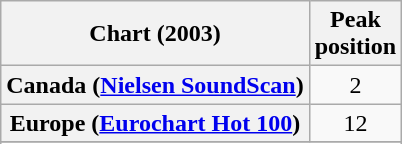<table class="wikitable sortable plainrowheaders" style="text-align:center">
<tr>
<th scope="col">Chart (2003)</th>
<th scope="col">Peak<br>position</th>
</tr>
<tr>
<th scope="row">Canada (<a href='#'>Nielsen SoundScan</a>)</th>
<td>2</td>
</tr>
<tr>
<th scope="row">Europe (<a href='#'>Eurochart Hot 100</a>)</th>
<td>12</td>
</tr>
<tr>
</tr>
<tr>
</tr>
<tr>
</tr>
<tr>
</tr>
<tr>
</tr>
<tr>
</tr>
<tr>
</tr>
</table>
